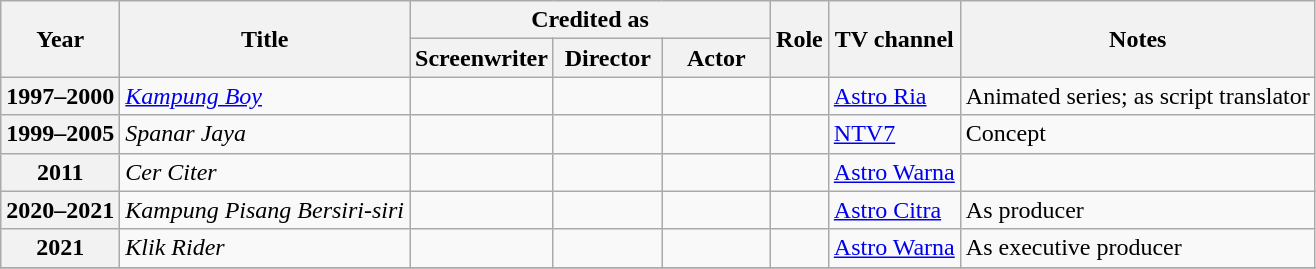<table class="wikitable">
<tr>
<th rowspan="2">Year</th>
<th rowspan="2">Title</th>
<th colspan="3">Credited as</th>
<th rowspan="2">Role</th>
<th rowspan="2">TV channel</th>
<th rowspan="2">Notes</th>
</tr>
<tr>
<th width="65">Screenwriter</th>
<th width="65">Director</th>
<th width="65">Actor</th>
</tr>
<tr>
<th>1997–2000</th>
<td><em><a href='#'>Kampung Boy</a></em></td>
<td></td>
<td></td>
<td></td>
<td></td>
<td><a href='#'>Astro Ria</a></td>
<td>Animated series; as script translator</td>
</tr>
<tr>
<th>1999–2005</th>
<td><em>Spanar Jaya</em></td>
<td></td>
<td></td>
<td></td>
<td></td>
<td><a href='#'>NTV7</a></td>
<td>Concept</td>
</tr>
<tr>
<th>2011</th>
<td><em>Cer Citer</em></td>
<td></td>
<td></td>
<td></td>
<td></td>
<td><a href='#'>Astro Warna</a></td>
<td></td>
</tr>
<tr>
<th>2020–2021</th>
<td><em>Kampung Pisang Bersiri-siri</em></td>
<td></td>
<td></td>
<td></td>
<td></td>
<td><a href='#'>Astro Citra</a></td>
<td>As producer</td>
</tr>
<tr>
<th>2021</th>
<td><em>Klik Rider</em></td>
<td></td>
<td></td>
<td></td>
<td></td>
<td><a href='#'>Astro Warna</a></td>
<td>As executive producer</td>
</tr>
<tr>
</tr>
</table>
